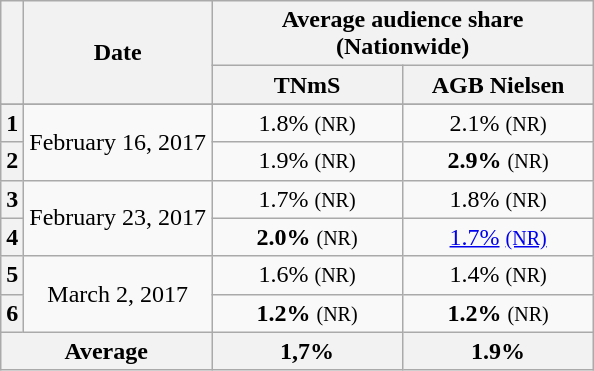<table class="wikitable" style="text-align:center;">
<tr>
<th rowspan="2"></th>
<th rowspan="2">Date</th>
<th colspan="2">Average audience share (Nationwide)</th>
</tr>
<tr>
<th width="120">TNmS</th>
<th width="120">AGB Nielsen</th>
</tr>
<tr>
</tr>
<tr>
<th>1</th>
<td rowspan="2">February 16, 2017</td>
<td>1.8% <small>(NR)</small></td>
<td>2.1% <small>(NR)</small></td>
</tr>
<tr>
<th>2</th>
<td>1.9% <small>(NR)</small></td>
<td><span><strong>2.9%</strong></span> <small>(NR)</small></td>
</tr>
<tr>
<th>3</th>
<td rowspan="2">February 23, 2017</td>
<td>1.7% <small>(NR)</small></td>
<td>1.8% <small>(NR)</small></td>
</tr>
<tr>
<th>4</th>
<td><span><strong>2.0%</strong></span> <small>(NR)</small></td>
<td><a href='#'>1.7%</a> <a href='#'><small>(NR)</small></a></td>
</tr>
<tr>
<th>5</th>
<td rowspan="2">March 2, 2017</td>
<td>1.6% <small>(NR)</small></td>
<td>1.4% <small>(NR)</small></td>
</tr>
<tr>
<th>6</th>
<td><span><strong>1.2%</strong></span> <small>(NR)</small></td>
<td><span><strong>1.2%</strong></span> <small>(NR)</small></td>
</tr>
<tr>
<th colspan="2">Average</th>
<th>1,7%</th>
<th>1.9%</th>
</tr>
</table>
